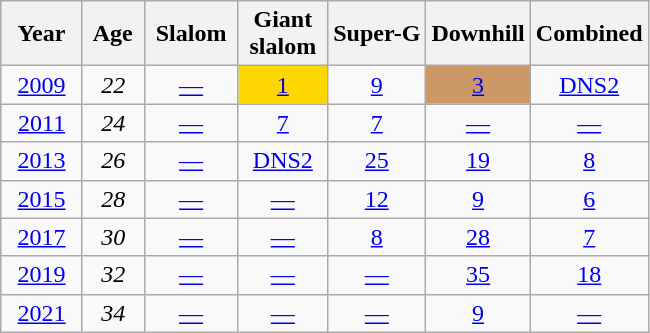<table class=wikitable style="text-align:center">
<tr>
<th>  Year  </th>
<th> Age </th>
<th> Slalom </th>
<th> Giant <br> slalom </th>
<th>Super-G</th>
<th>Downhill</th>
<th>Combined</th>
</tr>
<tr>
<td><a href='#'>2009</a></td>
<td><em>22</em></td>
<td><a href='#'>—</a></td>
<td style="background:gold;"><a href='#'>1</a></td>
<td><a href='#'>9</a></td>
<td style="background:#c96;"><a href='#'>3</a></td>
<td><a href='#'>DNS2</a></td>
</tr>
<tr>
<td><a href='#'>2011</a></td>
<td><em>24</em></td>
<td><a href='#'>—</a></td>
<td><a href='#'>7</a></td>
<td><a href='#'>7</a></td>
<td><a href='#'>—</a></td>
<td><a href='#'>—</a></td>
</tr>
<tr>
<td><a href='#'>2013</a></td>
<td><em>26</em></td>
<td><a href='#'>—</a></td>
<td><a href='#'>DNS2</a></td>
<td><a href='#'>25</a></td>
<td><a href='#'>19</a></td>
<td><a href='#'>8</a></td>
</tr>
<tr>
<td><a href='#'>2015</a></td>
<td><em>28</em></td>
<td><a href='#'>—</a></td>
<td><a href='#'>—</a></td>
<td><a href='#'>12</a></td>
<td><a href='#'>9</a></td>
<td><a href='#'>6</a></td>
</tr>
<tr>
<td><a href='#'>2017</a></td>
<td><em>30</em></td>
<td><a href='#'>—</a></td>
<td><a href='#'>—</a></td>
<td><a href='#'>8</a></td>
<td><a href='#'>28</a></td>
<td><a href='#'>7</a></td>
</tr>
<tr>
<td><a href='#'>2019</a></td>
<td><em>32</em></td>
<td><a href='#'>—</a></td>
<td><a href='#'>—</a></td>
<td><a href='#'>—</a></td>
<td><a href='#'>35</a></td>
<td><a href='#'>18</a></td>
</tr>
<tr>
<td><a href='#'>2021</a></td>
<td><em>34</em></td>
<td><a href='#'>—</a></td>
<td><a href='#'>—</a></td>
<td><a href='#'>—</a></td>
<td><a href='#'>9</a></td>
<td><a href='#'>—</a></td>
</tr>
</table>
